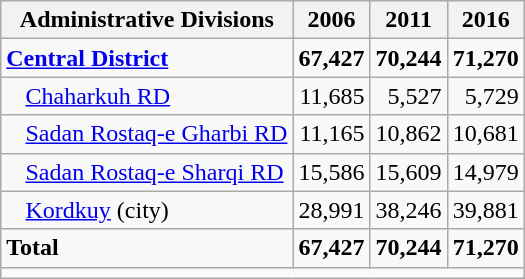<table class="wikitable">
<tr>
<th>Administrative Divisions</th>
<th>2006</th>
<th>2011</th>
<th>2016</th>
</tr>
<tr>
<td><strong><a href='#'>Central District</a></strong></td>
<td style="text-align: right;"><strong>67,427</strong></td>
<td style="text-align: right;"><strong>70,244</strong></td>
<td style="text-align: right;"><strong>71,270</strong></td>
</tr>
<tr>
<td style="padding-left: 1em;"><a href='#'>Chaharkuh RD</a></td>
<td style="text-align: right;">11,685</td>
<td style="text-align: right;">5,527</td>
<td style="text-align: right;">5,729</td>
</tr>
<tr>
<td style="padding-left: 1em;"><a href='#'>Sadan Rostaq-e Gharbi RD</a></td>
<td style="text-align: right;">11,165</td>
<td style="text-align: right;">10,862</td>
<td style="text-align: right;">10,681</td>
</tr>
<tr>
<td style="padding-left: 1em;"><a href='#'>Sadan Rostaq-e Sharqi RD</a></td>
<td style="text-align: right;">15,586</td>
<td style="text-align: right;">15,609</td>
<td style="text-align: right;">14,979</td>
</tr>
<tr>
<td style="padding-left: 1em;"><a href='#'>Kordkuy</a> (city)</td>
<td style="text-align: right;">28,991</td>
<td style="text-align: right;">38,246</td>
<td style="text-align: right;">39,881</td>
</tr>
<tr>
<td><strong>Total</strong></td>
<td style="text-align: right;"><strong>67,427</strong></td>
<td style="text-align: right;"><strong>70,244</strong></td>
<td style="text-align: right;"><strong>71,270</strong></td>
</tr>
<tr>
<td colspan=4></td>
</tr>
</table>
